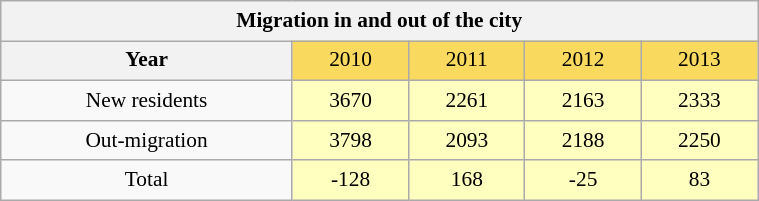<table width="40%" class="wikitable" style="text-align:center;font-size:89%;line-height:140%">
<tr>
<th colspan=5>Migration in and out of the city</th>
</tr>
<tr>
<th style="text-align:center">Year</th>
<td style="background:#FADA5E">2010</td>
<td style="background:#FADA5E">2011</td>
<td style="background:#FADA5E">2012</td>
<td style="background:#FADA5E">2013</td>
</tr>
<tr>
<td>New residents</td>
<td style="background:#FFFFC0">3670</td>
<td style="background:#FFFFC0">2261</td>
<td style="background:#FFFFC0">2163</td>
<td style="background:#FFFFC0">2333</td>
</tr>
<tr>
<td>Out-migration</td>
<td style="background:#FFFFC0">3798</td>
<td style="background:#FFFFC0">2093</td>
<td style="background:#FFFFC0">2188</td>
<td style="background:#FFFFC0">2250</td>
</tr>
<tr>
<td>Total</td>
<td style="background:#FFFFC0">-128</td>
<td style="background:#FFFFC0">168</td>
<td style="background:#FFFFC0">-25</td>
<td style="background:#FFFFC0">83</td>
</tr>
</table>
